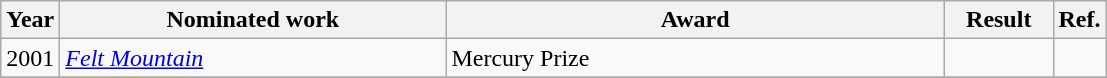<table class="wikitable">
<tr>
<th>Year</th>
<th width="250">Nominated work</th>
<th width="325">Award</th>
<th width="65">Result</th>
<th>Ref.</th>
</tr>
<tr>
<td align="center">2001</td>
<td><em><a href='#'>Felt Mountain</a></em></td>
<td>Mercury Prize</td>
<td></td>
<td align="center"></td>
</tr>
<tr>
</tr>
</table>
